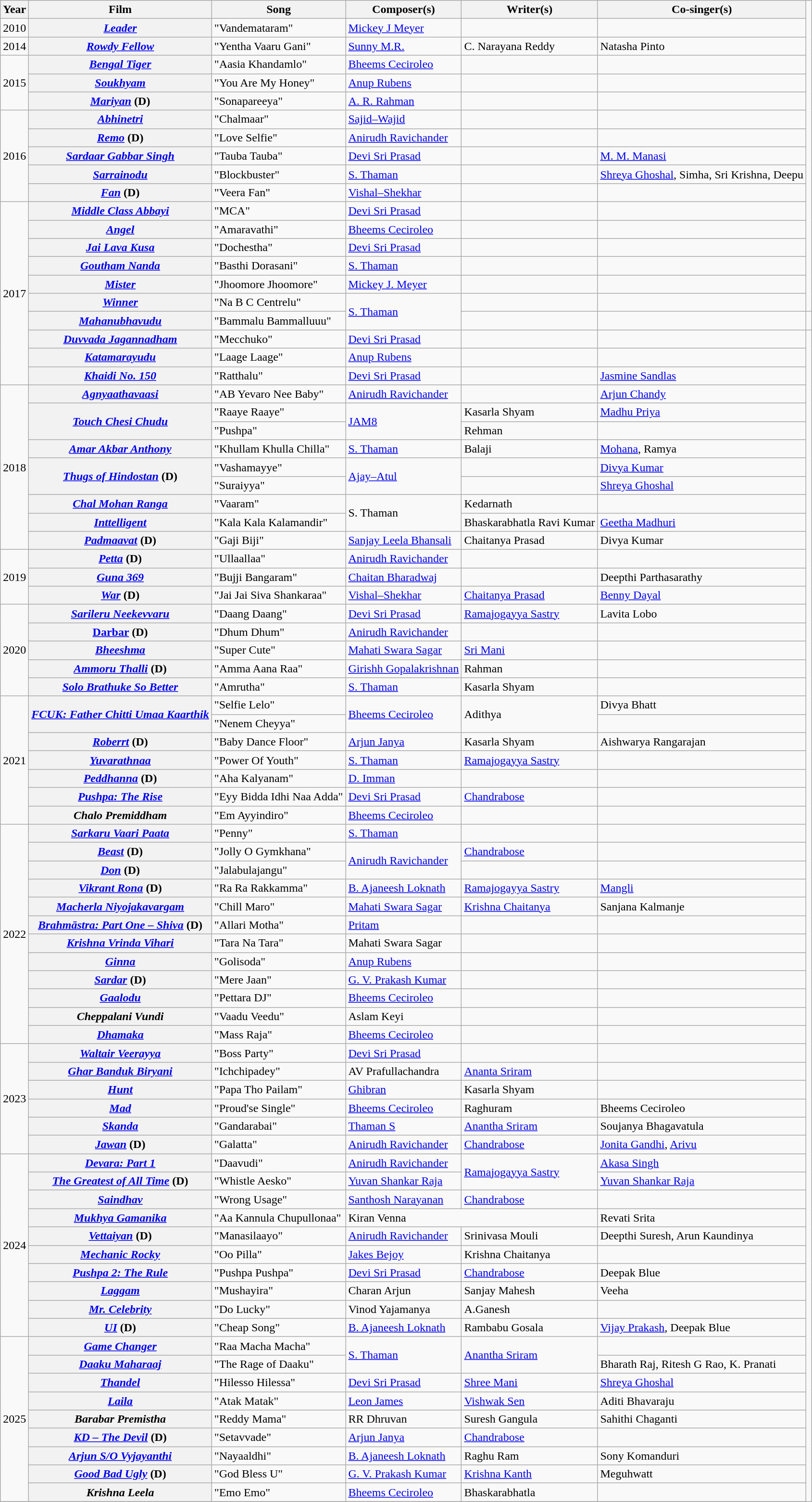<table class="wikitable plainrowheaders">
<tr>
<th scope="col">Year</th>
<th scope="col">Film</th>
<th scope="col">Song</th>
<th scope="col">Composer(s)</th>
<th scope="col">Writer(s)</th>
<th scope="col">Co-singer(s)</th>
</tr>
<tr>
<td>2010</td>
<th><em><a href='#'>Leader</a></em></th>
<td>"Vandemataram"</td>
<td><a href='#'>Mickey J Meyer</a></td>
<td></td>
<td></td>
</tr>
<tr>
<td>2014</td>
<th><em><a href='#'>Rowdy Fellow</a></em></th>
<td>"Yentha Vaaru Gani"</td>
<td><a href='#'>Sunny M.R.</a></td>
<td>C. Narayana Reddy</td>
<td>Natasha Pinto</td>
</tr>
<tr>
<td rowspan="3">2015</td>
<th><a href='#'><em>Bengal Tiger</em></a></th>
<td>"Aasia Khandamlo"</td>
<td><a href='#'>Bheems Ceciroleo</a></td>
<td></td>
<td></td>
</tr>
<tr>
<th><em><a href='#'>Soukhyam</a></em></th>
<td>"You Are My Honey"</td>
<td><a href='#'>Anup Rubens</a></td>
<td></td>
<td></td>
</tr>
<tr>
<th><em><a href='#'>Mariyan</a></em> (D)</th>
<td>"Sonapareeya"</td>
<td><a href='#'>A. R. Rahman</a></td>
<td></td>
<td></td>
</tr>
<tr>
<td rowspan="5">2016</td>
<th><a href='#'><em>Abhinetri</em></a></th>
<td>"Chalmaar"</td>
<td><a href='#'>Sajid–Wajid</a></td>
<td></td>
<td></td>
</tr>
<tr>
<th><em><a href='#'>Remo</a></em> (D)</th>
<td>"Love Selfie"</td>
<td><a href='#'>Anirudh Ravichander</a></td>
<td></td>
<td></td>
</tr>
<tr>
<th><em><a href='#'>Sardaar Gabbar Singh</a></em></th>
<td>"Tauba Tauba"</td>
<td><a href='#'>Devi Sri Prasad</a></td>
<td></td>
<td><a href='#'>M. M. Manasi</a></td>
</tr>
<tr>
<th><em><a href='#'>Sarrainodu</a></em></th>
<td>"Blockbuster"</td>
<td><a href='#'>S. Thaman</a></td>
<td></td>
<td><a href='#'>Shreya Ghoshal</a>, Simha, Sri Krishna, Deepu</td>
</tr>
<tr>
<th><em><a href='#'>Fan</a></em> (D)</th>
<td>"Veera Fan"</td>
<td><a href='#'>Vishal–Shekhar</a></td>
<td></td>
<td></td>
</tr>
<tr>
<td rowspan="10">2017</td>
<th><em><a href='#'>Middle Class Abbayi</a></em></th>
<td>"MCA"</td>
<td><a href='#'>Devi Sri Prasad</a></td>
<td></td>
<td></td>
</tr>
<tr>
<th><em><a href='#'>Angel</a></em></th>
<td>"Amaravathi"</td>
<td><a href='#'>Bheems Ceciroleo</a></td>
<td></td>
<td></td>
</tr>
<tr>
<th><em><a href='#'>Jai Lava Kusa</a></em></th>
<td>"Dochestha"</td>
<td><a href='#'>Devi Sri Prasad</a></td>
<td></td>
<td></td>
</tr>
<tr>
<th><em><a href='#'>Goutham Nanda</a></em></th>
<td>"Basthi Dorasani"</td>
<td><a href='#'>S. Thaman</a></td>
<td></td>
<td></td>
</tr>
<tr>
<th><em><a href='#'>Mister</a></em></th>
<td>"Jhoomore Jhoomore"</td>
<td><a href='#'>Mickey J. Meyer</a></td>
<td></td>
<td></td>
</tr>
<tr>
<th><em><a href='#'>Winner</a></em></th>
<td>"Na B C Centrelu"</td>
<td rowspan="2"><a href='#'>S. Thaman</a></td>
<td></td>
<td></td>
</tr>
<tr>
<th><em><a href='#'>Mahanubhavudu</a></em></th>
<td>"Bammalu Bammalluuu"</td>
<td></td>
<td></td>
<td></td>
</tr>
<tr>
<th><em><a href='#'>Duvvada Jagannadham</a></em></th>
<td>"Mecchuko"</td>
<td><a href='#'>Devi Sri Prasad</a></td>
<td></td>
<td></td>
</tr>
<tr>
<th><em><a href='#'>Katamarayudu</a></em></th>
<td>"Laage Laage"</td>
<td><a href='#'>Anup Rubens</a></td>
<td></td>
<td></td>
</tr>
<tr>
<th><em><a href='#'>Khaidi No. 150</a></em></th>
<td>"Ratthalu"</td>
<td><a href='#'>Devi Sri Prasad</a></td>
<td></td>
<td><a href='#'>Jasmine Sandlas</a></td>
</tr>
<tr>
<td rowspan="9">2018</td>
<th><em><a href='#'>Agnyaathavaasi</a></em></th>
<td>"AB Yevaro Nee Baby"</td>
<td><a href='#'>Anirudh Ravichander</a></td>
<td></td>
<td><a href='#'>Arjun Chandy</a></td>
</tr>
<tr>
<th rowspan="2"><em><a href='#'>Touch Chesi Chudu</a></em></th>
<td>"Raaye Raaye"</td>
<td rowspan="2"><a href='#'>JAM8</a></td>
<td>Kasarla Shyam</td>
<td><a href='#'>Madhu Priya</a></td>
</tr>
<tr>
<td>"Pushpa"</td>
<td>Rehman</td>
<td></td>
</tr>
<tr>
<th><a href='#'><em>Amar Akbar Anthony</em></a></th>
<td>"Khullam Khulla Chilla"</td>
<td><a href='#'>S. Thaman</a></td>
<td>Balaji</td>
<td><a href='#'>Mohana</a>, Ramya</td>
</tr>
<tr>
<th Rowspan="2"><em><a href='#'>Thugs of Hindostan</a></em> (D)</th>
<td>"Vashamayye"</td>
<td rowspan="2"><a href='#'>Ajay–Atul</a></td>
<td></td>
<td><a href='#'>Divya Kumar</a></td>
</tr>
<tr>
<td>"Suraiyya"</td>
<td></td>
<td><a href='#'>Shreya Ghoshal</a></td>
</tr>
<tr>
<th><em><a href='#'>Chal Mohan Ranga</a></em></th>
<td>"Vaaram"</td>
<td rowspan="2">S. Thaman</td>
<td>Kedarnath</td>
<td></td>
</tr>
<tr>
<th><em><a href='#'>Inttelligent</a></em></th>
<td>"Kala Kala Kalamandir"</td>
<td>Bhaskarabhatla Ravi Kumar</td>
<td><a href='#'>Geetha Madhuri</a></td>
</tr>
<tr>
<th><em><a href='#'>Padmaavat</a></em> (D)</th>
<td>"Gaji Biji"</td>
<td><a href='#'>Sanjay Leela Bhansali</a></td>
<td>Chaitanya Prasad</td>
<td>Divya Kumar</td>
</tr>
<tr>
<td rowspan="3">2019</td>
<th><a href='#'><em>Petta</em></a> (D)</th>
<td>"Ullaallaa"</td>
<td><a href='#'>Anirudh Ravichander</a></td>
<td></td>
<td></td>
</tr>
<tr>
<th><em><a href='#'>Guna 369</a></em></th>
<td>"Bujji Bangaram"</td>
<td><a href='#'>Chaitan Bharadwaj</a></td>
<td></td>
<td>Deepthi Parthasarathy</td>
</tr>
<tr>
<th><em><a href='#'>War</a></em> (D)</th>
<td>"Jai Jai Siva Shankaraa"</td>
<td><a href='#'>Vishal–Shekhar</a></td>
<td><a href='#'>Chaitanya Prasad</a></td>
<td><a href='#'>Benny Dayal</a></td>
</tr>
<tr>
<td rowspan="5">2020</td>
<th><em><a href='#'>Sarileru Neekevvaru</a></em></th>
<td>"Daang Daang"</td>
<td><a href='#'>Devi Sri Prasad</a></td>
<td><a href='#'>Ramajogayya Sastry</a></td>
<td>Lavita Lobo</td>
</tr>
<tr>
<th><em><a href='#'></em>Darbar<em></a></em> (D)</th>
<td>"Dhum Dhum"</td>
<td><a href='#'>Anirudh Ravichander</a></td>
<td></td>
<td></td>
</tr>
<tr>
<th><em><a href='#'>Bheeshma</a></em></th>
<td>"Super Cute"</td>
<td><a href='#'>Mahati Swara Sagar</a></td>
<td><a href='#'>Sri Mani</a></td>
<td></td>
</tr>
<tr>
<th><a href='#'><em>Ammoru Thalli</em></a> (D)</th>
<td>"Amma Aana Raa"</td>
<td><a href='#'>Girishh Gopalakrishnan</a></td>
<td>Rahman</td>
<td></td>
</tr>
<tr>
<th><em><a href='#'>Solo Brathuke So Better</a></em></th>
<td>"Amrutha"</td>
<td><a href='#'>S. Thaman</a></td>
<td>Kasarla Shyam</td>
<td></td>
</tr>
<tr>
<td rowspan="7">2021</td>
<th rowspan="2"><em><a href='#'>FCUK: Father Chitti Umaa Kaarthik</a></em></th>
<td>"Selfie Lelo"</td>
<td rowspan="2"><a href='#'>Bheems Ceciroleo</a></td>
<td rowspan="2">Adithya</td>
<td>Divya Bhatt</td>
</tr>
<tr>
<td>"Nenem Cheyya"</td>
<td></td>
</tr>
<tr>
<th><em><a href='#'>Roberrt</a></em> (D)</th>
<td>"Baby Dance Floor"</td>
<td><a href='#'>Arjun Janya</a></td>
<td>Kasarla Shyam</td>
<td>Aishwarya Rangarajan</td>
</tr>
<tr>
<th><em><a href='#'>Yuvarathnaa</a></em></th>
<td>"Power Of Youth"</td>
<td><a href='#'>S. Thaman</a></td>
<td><a href='#'>Ramajogayya Sastry</a></td>
<td></td>
</tr>
<tr>
<th><a href='#'><em>Peddhanna</em></a> (D)</th>
<td>"Aha Kalyanam"</td>
<td><a href='#'>D. Imman</a></td>
<td></td>
<td></td>
</tr>
<tr>
<th><em><a href='#'>Pushpa: The Rise</a></em></th>
<td>"Eyy Bidda Idhi Naa Adda"</td>
<td><a href='#'>Devi Sri Prasad</a></td>
<td><a href='#'>Chandrabose</a></td>
<td></td>
</tr>
<tr>
<th><em>Chalo Premiddham</em></th>
<td>"Em Ayyindiro"</td>
<td><a href='#'>Bheems Ceciroleo</a></td>
<td></td>
<td></td>
</tr>
<tr>
<td rowspan="12">2022</td>
<th><em><a href='#'>Sarkaru Vaari Paata</a></em></th>
<td>"Penny"</td>
<td><a href='#'>S. Thaman</a></td>
<td></td>
<td></td>
</tr>
<tr>
<th><a href='#'><em>Beast</em></a> (D)</th>
<td>"Jolly O Gymkhana"</td>
<td rowspan="2"><a href='#'>Anirudh Ravichander</a></td>
<td><a href='#'>Chandrabose</a></td>
<td></td>
</tr>
<tr>
<th><em><a href='#'>Don</a></em> (D)</th>
<td>"Jalabulajangu"</td>
<td></td>
<td></td>
</tr>
<tr>
<th><em><a href='#'>Vikrant Rona</a></em> (D)</th>
<td>"Ra Ra Rakkamma"</td>
<td><a href='#'>B. Ajaneesh Loknath</a></td>
<td><a href='#'>Ramajogayya Sastry</a></td>
<td><a href='#'>Mangli</a></td>
</tr>
<tr>
<th><em><a href='#'>Macherla Niyojakavargam</a></em></th>
<td>"Chill Maro"</td>
<td><a href='#'>Mahati Swara Sagar</a></td>
<td><a href='#'>Krishna Chaitanya</a></td>
<td>Sanjana Kalmanje</td>
</tr>
<tr>
<th><em><a href='#'>Brahmāstra: Part One – Shiva</a></em> (D)</th>
<td>"Allari Motha"</td>
<td><a href='#'>Pritam</a></td>
<td></td>
<td></td>
</tr>
<tr>
<th><em><a href='#'>Krishna Vrinda Vihari</a></em></th>
<td>"Tara Na Tara"</td>
<td>Mahati Swara Sagar</td>
<td></td>
<td></td>
</tr>
<tr>
<th><a href='#'><em>Ginna</em></a></th>
<td>"Golisoda"</td>
<td><a href='#'>Anup Rubens</a></td>
<td></td>
<td></td>
</tr>
<tr>
<th><a href='#'><em>Sardar</em></a> (D)</th>
<td>"Mere Jaan"</td>
<td><a href='#'>G. V. Prakash Kumar</a></td>
<td></td>
<td></td>
</tr>
<tr>
<th><em><a href='#'>Gaalodu</a></em></th>
<td>"Pettara DJ"</td>
<td><a href='#'>Bheems Ceciroleo</a></td>
<td></td>
<td></td>
</tr>
<tr>
<th><em>Cheppalani Vundi</em></th>
<td>"Vaadu Veedu"</td>
<td>Aslam Keyi</td>
<td></td>
<td></td>
</tr>
<tr>
<th><a href='#'><em>Dhamaka</em></a></th>
<td>"Mass Raja"</td>
<td><a href='#'>Bheems Ceciroleo</a></td>
<td></td>
<td></td>
</tr>
<tr>
<td rowspan="6">2023</td>
<th><em><a href='#'>Waltair Veerayya</a></em></th>
<td>"Boss Party"</td>
<td><a href='#'>Devi Sri Prasad</a></td>
<td></td>
<td></td>
</tr>
<tr>
<th><em><a href='#'>Ghar Banduk Biryani</a></em></th>
<td>"Ichchipadey"</td>
<td>AV Prafullachandra</td>
<td><a href='#'>Ananta Sriram</a></td>
<td></td>
</tr>
<tr>
<th><em><a href='#'>Hunt</a></em></th>
<td>"Papa Tho Pailam"</td>
<td><a href='#'>Ghibran</a></td>
<td>Kasarla Shyam</td>
<td></td>
</tr>
<tr>
<th><a href='#'><em>Mad</em></a></th>
<td>"Proud'se Single"</td>
<td><a href='#'>Bheems Ceciroleo</a></td>
<td>Raghuram</td>
<td>Bheems Ceciroleo</td>
</tr>
<tr>
<th><a href='#'><em>Skanda</em></a></th>
<td>"Gandarabai"</td>
<td><a href='#'>Thaman S</a></td>
<td><a href='#'>Anantha Sriram</a></td>
<td>Soujanya Bhagavatula</td>
</tr>
<tr>
<th><em><a href='#'>Jawan</a></em> (D)</th>
<td>"Galatta"</td>
<td><a href='#'>Anirudh Ravichander</a></td>
<td><a href='#'>Chandrabose</a></td>
<td><a href='#'>Jonita Gandhi</a>, <a href='#'>Arivu</a></td>
</tr>
<tr>
<td rowspan="10">2024</td>
<th><em><a href='#'>Devara: Part 1</a></em></th>
<td>"Daavudi"</td>
<td><a href='#'>Anirudh Ravichander</a></td>
<td rowspan="2"><a href='#'>Ramajogayya Sastry</a></td>
<td><a href='#'>Akasa Singh</a></td>
</tr>
<tr>
<th><em><a href='#'>The Greatest of All Time</a></em> (D)</th>
<td>"Whistle Aesko"</td>
<td><a href='#'>Yuvan Shankar Raja</a></td>
<td><a href='#'>Yuvan Shankar Raja</a></td>
</tr>
<tr>
<th><em><a href='#'>Saindhav</a></em></th>
<td>"Wrong Usage"</td>
<td><a href='#'>Santhosh Narayanan</a></td>
<td><a href='#'>Chandrabose</a></td>
<td></td>
</tr>
<tr>
<th><em><a href='#'>Mukhya Gamanika</a></em></th>
<td>"Aa Kannula Chupullonaa"</td>
<td colspan="2">Kiran Venna</td>
<td>Revati Srita</td>
</tr>
<tr>
<th><em><a href='#'>Vettaiyan</a></em> (D)</th>
<td>"Manasilaayo"</td>
<td><a href='#'>Anirudh Ravichander</a></td>
<td>Srinivasa Mouli</td>
<td>Deepthi Suresh, Arun Kaundinya</td>
</tr>
<tr>
<th><em><a href='#'>Mechanic Rocky</a></em></th>
<td>"Oo Pilla"</td>
<td><a href='#'>Jakes Bejoy</a></td>
<td>Krishna Chaitanya</td>
<td></td>
</tr>
<tr>
<th><em><a href='#'>Pushpa 2: The Rule</a></em></th>
<td>"Pushpa Pushpa"</td>
<td><a href='#'>Devi Sri Prasad</a></td>
<td><a href='#'>Chandrabose</a></td>
<td>Deepak Blue</td>
</tr>
<tr>
<th><em><a href='#'>Laggam</a></em></th>
<td>"Mushayira"</td>
<td>Charan Arjun</td>
<td>Sanjay Mahesh</td>
<td>Veeha</td>
</tr>
<tr>
<th><a href='#'><em>Mr. Celebrity</em></a></th>
<td>"Do Lucky"</td>
<td>Vinod Yajamanya</td>
<td>A.Ganesh</td>
<td></td>
</tr>
<tr>
<th><em><a href='#'>UI</a></em> (D)</th>
<td>"Cheap Song"</td>
<td><a href='#'>B. Ajaneesh Loknath</a></td>
<td>Rambabu Gosala</td>
<td><a href='#'>Vijay Prakash</a>, Deepak Blue</td>
</tr>
<tr>
<td rowspan="9">2025</td>
<th><em><a href='#'>Game Changer</a></em></th>
<td>"Raa Macha Macha"</td>
<td rowspan="2"><a href='#'>S. Thaman</a></td>
<td rowspan="2"><a href='#'>Anantha Sriram</a></td>
<td></td>
</tr>
<tr>
<th><em><a href='#'>Daaku Maharaaj</a></em></th>
<td>"The Rage of Daaku"</td>
<td>Bharath Raj, Ritesh G Rao, K. Pranati</td>
</tr>
<tr>
<th><em><a href='#'>Thandel</a></em></th>
<td>"Hilesso Hilessa"</td>
<td><a href='#'>Devi Sri Prasad</a></td>
<td><a href='#'>Shree Mani</a></td>
<td><a href='#'>Shreya Ghoshal</a></td>
</tr>
<tr>
<th><em><a href='#'>Laila</a></em></th>
<td>"Atak Matak"</td>
<td><a href='#'>Leon James</a></td>
<td><a href='#'>Vishwak Sen</a></td>
<td>Aditi Bhavaraju</td>
</tr>
<tr>
<th><em>Barabar Premistha</em></th>
<td>"Reddy Mama"</td>
<td>RR Dhruvan</td>
<td>Suresh Gangula</td>
<td>Sahithi Chaganti</td>
</tr>
<tr>
<th><em><a href='#'>KD – The Devil</a></em> (D)</th>
<td>"Setavvade"</td>
<td><a href='#'>Arjun Janya</a></td>
<td><a href='#'>Chandrabose</a></td>
<td></td>
</tr>
<tr>
<th><em><a href='#'>Arjun S/O Vyjayanthi</a></em></th>
<td>"Nayaaldhi"</td>
<td><a href='#'>B. Ajaneesh Loknath</a></td>
<td>Raghu Ram</td>
<td>Sony Komanduri</td>
</tr>
<tr>
<th><em><a href='#'>Good Bad Ugly</a></em> (D)</th>
<td>"God Bless U"</td>
<td><a href='#'>G. V. Prakash Kumar</a></td>
<td><a href='#'>Krishna Kanth</a></td>
<td>Meguhwatt</td>
</tr>
<tr>
<th><em>Krishna Leela</em></th>
<td>"Emo Emo"</td>
<td><a href='#'>Bheems Ceciroleo</a></td>
<td>Bhaskarabhatla</td>
<td></td>
</tr>
<tr>
</tr>
</table>
